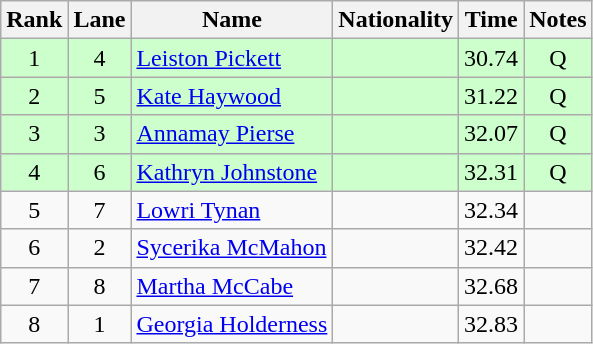<table class="wikitable sortable" style="text-align:center">
<tr>
<th>Rank</th>
<th>Lane</th>
<th>Name</th>
<th>Nationality</th>
<th>Time</th>
<th>Notes</th>
</tr>
<tr bgcolor=ccffcc>
<td>1</td>
<td>4</td>
<td align=left><a href='#'>Leiston Pickett</a></td>
<td align=left></td>
<td>30.74</td>
<td>Q</td>
</tr>
<tr bgcolor=ccffcc>
<td>2</td>
<td>5</td>
<td align=left><a href='#'>Kate Haywood</a></td>
<td align=left></td>
<td>31.22</td>
<td>Q</td>
</tr>
<tr bgcolor=ccffcc>
<td>3</td>
<td>3</td>
<td align=left><a href='#'>Annamay Pierse</a></td>
<td align=left></td>
<td>32.07</td>
<td>Q</td>
</tr>
<tr bgcolor=ccffcc>
<td>4</td>
<td>6</td>
<td align=left><a href='#'>Kathryn Johnstone</a></td>
<td align=left></td>
<td>32.31</td>
<td>Q</td>
</tr>
<tr>
<td>5</td>
<td>7</td>
<td align=left><a href='#'>Lowri Tynan</a></td>
<td align=left></td>
<td>32.34</td>
<td></td>
</tr>
<tr>
<td>6</td>
<td>2</td>
<td align=left><a href='#'>Sycerika McMahon</a></td>
<td align=left></td>
<td>32.42</td>
<td></td>
</tr>
<tr>
<td>7</td>
<td>8</td>
<td align=left><a href='#'>Martha McCabe</a></td>
<td align=left></td>
<td>32.68</td>
<td></td>
</tr>
<tr>
<td>8</td>
<td>1</td>
<td align=left><a href='#'>Georgia Holderness</a></td>
<td align=left></td>
<td>32.83</td>
<td></td>
</tr>
</table>
